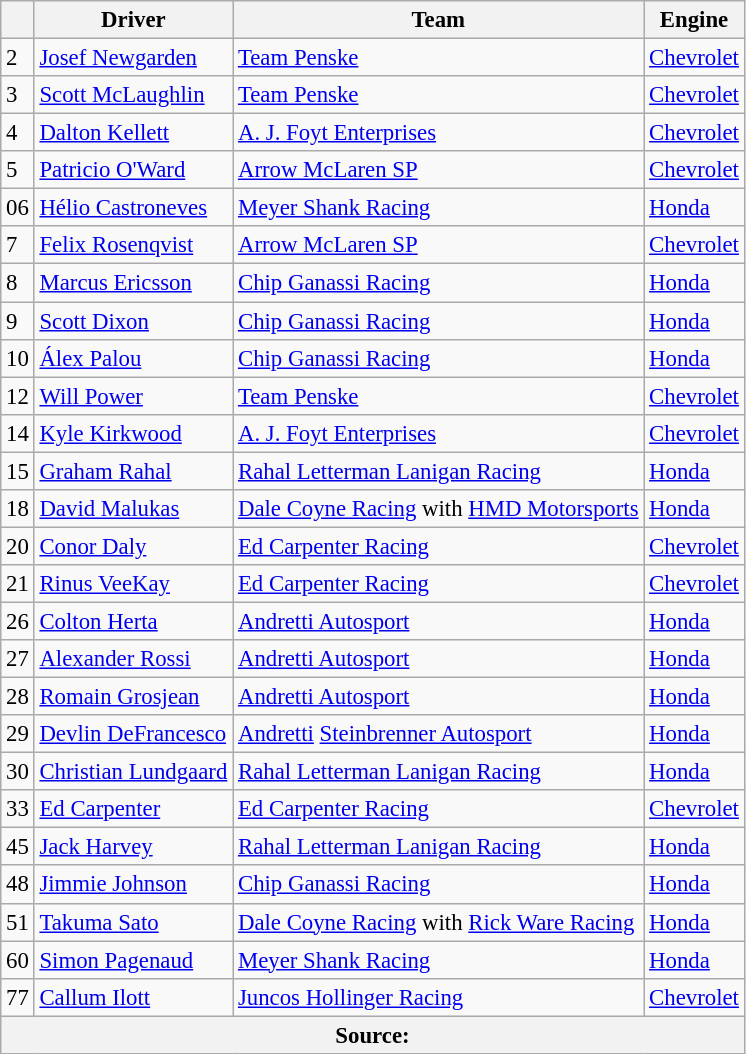<table class="wikitable" style="font-size: 95%;">
<tr>
<th align=center></th>
<th>Driver</th>
<th>Team</th>
<th>Engine</th>
</tr>
<tr>
<td>2</td>
<td> <a href='#'>Josef Newgarden</a> <strong></strong></td>
<td><a href='#'>Team Penske</a></td>
<td><a href='#'>Chevrolet</a></td>
</tr>
<tr>
<td>3</td>
<td> <a href='#'>Scott McLaughlin</a></td>
<td><a href='#'>Team Penske</a></td>
<td><a href='#'>Chevrolet</a></td>
</tr>
<tr>
<td>4</td>
<td> <a href='#'>Dalton Kellett</a></td>
<td><a href='#'>A. J. Foyt Enterprises</a></td>
<td><a href='#'>Chevrolet</a></td>
</tr>
<tr>
<td>5</td>
<td> <a href='#'>Patricio O'Ward</a></td>
<td><a href='#'>Arrow McLaren SP</a></td>
<td><a href='#'>Chevrolet</a></td>
</tr>
<tr>
<td>06</td>
<td> <a href='#'>Hélio Castroneves</a> <strong></strong></td>
<td><a href='#'>Meyer Shank Racing</a></td>
<td><a href='#'>Honda</a></td>
</tr>
<tr>
<td>7</td>
<td> <a href='#'>Felix Rosenqvist</a></td>
<td><a href='#'>Arrow McLaren SP</a></td>
<td><a href='#'>Chevrolet</a></td>
</tr>
<tr>
<td>8</td>
<td> <a href='#'>Marcus Ericsson</a></td>
<td><a href='#'>Chip Ganassi Racing</a></td>
<td><a href='#'>Honda</a></td>
</tr>
<tr>
<td>9</td>
<td> <a href='#'>Scott Dixon</a> <strong></strong></td>
<td><a href='#'>Chip Ganassi Racing</a></td>
<td><a href='#'>Honda</a></td>
</tr>
<tr>
<td>10</td>
<td> <a href='#'>Álex Palou</a></td>
<td><a href='#'>Chip Ganassi Racing</a></td>
<td><a href='#'>Honda</a></td>
</tr>
<tr>
<td>12</td>
<td> <a href='#'>Will Power</a> <strong></strong></td>
<td><a href='#'>Team Penske</a></td>
<td><a href='#'>Chevrolet</a></td>
</tr>
<tr>
<td>14</td>
<td> <a href='#'>Kyle Kirkwood</a> <strong></strong></td>
<td><a href='#'>A. J. Foyt Enterprises</a></td>
<td><a href='#'>Chevrolet</a></td>
</tr>
<tr>
<td>15</td>
<td> <a href='#'>Graham Rahal</a></td>
<td><a href='#'>Rahal Letterman Lanigan Racing</a></td>
<td><a href='#'>Honda</a></td>
</tr>
<tr>
<td>18</td>
<td> <a href='#'>David Malukas</a> <strong></strong></td>
<td><a href='#'>Dale Coyne Racing</a> with <a href='#'>HMD Motorsports</a></td>
<td><a href='#'>Honda</a></td>
</tr>
<tr>
<td>20</td>
<td> <a href='#'>Conor Daly</a></td>
<td><a href='#'>Ed Carpenter Racing</a></td>
<td><a href='#'>Chevrolet</a></td>
</tr>
<tr>
<td>21</td>
<td> <a href='#'>Rinus VeeKay</a></td>
<td><a href='#'>Ed Carpenter Racing</a></td>
<td><a href='#'>Chevrolet</a></td>
</tr>
<tr>
<td>26</td>
<td> <a href='#'>Colton Herta</a></td>
<td><a href='#'>Andretti Autosport</a></td>
<td><a href='#'>Honda</a></td>
</tr>
<tr>
<td>27</td>
<td> <a href='#'>Alexander Rossi</a></td>
<td><a href='#'>Andretti Autosport</a></td>
<td><a href='#'>Honda</a></td>
</tr>
<tr>
<td>28</td>
<td> <a href='#'>Romain Grosjean</a></td>
<td><a href='#'>Andretti Autosport</a></td>
<td><a href='#'>Honda</a></td>
</tr>
<tr>
<td>29</td>
<td> <a href='#'>Devlin DeFrancesco</a> <strong></strong></td>
<td><a href='#'>Andretti</a> <a href='#'>Steinbrenner Autosport</a></td>
<td><a href='#'>Honda</a></td>
</tr>
<tr>
<td>30</td>
<td> <a href='#'>Christian Lundgaard</a> <strong></strong></td>
<td><a href='#'>Rahal Letterman Lanigan Racing</a></td>
<td><a href='#'>Honda</a></td>
</tr>
<tr>
<td>33</td>
<td> <a href='#'>Ed Carpenter</a></td>
<td><a href='#'>Ed Carpenter Racing</a></td>
<td><a href='#'>Chevrolet</a></td>
</tr>
<tr>
<td>45</td>
<td> <a href='#'>Jack Harvey</a></td>
<td><a href='#'>Rahal Letterman Lanigan Racing</a></td>
<td><a href='#'>Honda</a></td>
</tr>
<tr>
<td>48</td>
<td> <a href='#'>Jimmie Johnson</a></td>
<td><a href='#'>Chip Ganassi Racing</a></td>
<td><a href='#'>Honda</a></td>
</tr>
<tr>
<td>51</td>
<td> <a href='#'>Takuma Sato</a> <strong></strong></td>
<td><a href='#'>Dale Coyne Racing</a> with <a href='#'>Rick Ware Racing</a></td>
<td><a href='#'>Honda</a></td>
</tr>
<tr>
<td>60</td>
<td> <a href='#'>Simon Pagenaud</a></td>
<td><a href='#'>Meyer Shank Racing</a></td>
<td><a href='#'>Honda</a></td>
</tr>
<tr>
<td>77</td>
<td> <a href='#'>Callum Ilott</a> <strong></strong></td>
<td><a href='#'>Juncos Hollinger Racing</a></td>
<td><a href='#'>Chevrolet</a></td>
</tr>
<tr>
<th colspan=4>Source:</th>
</tr>
</table>
